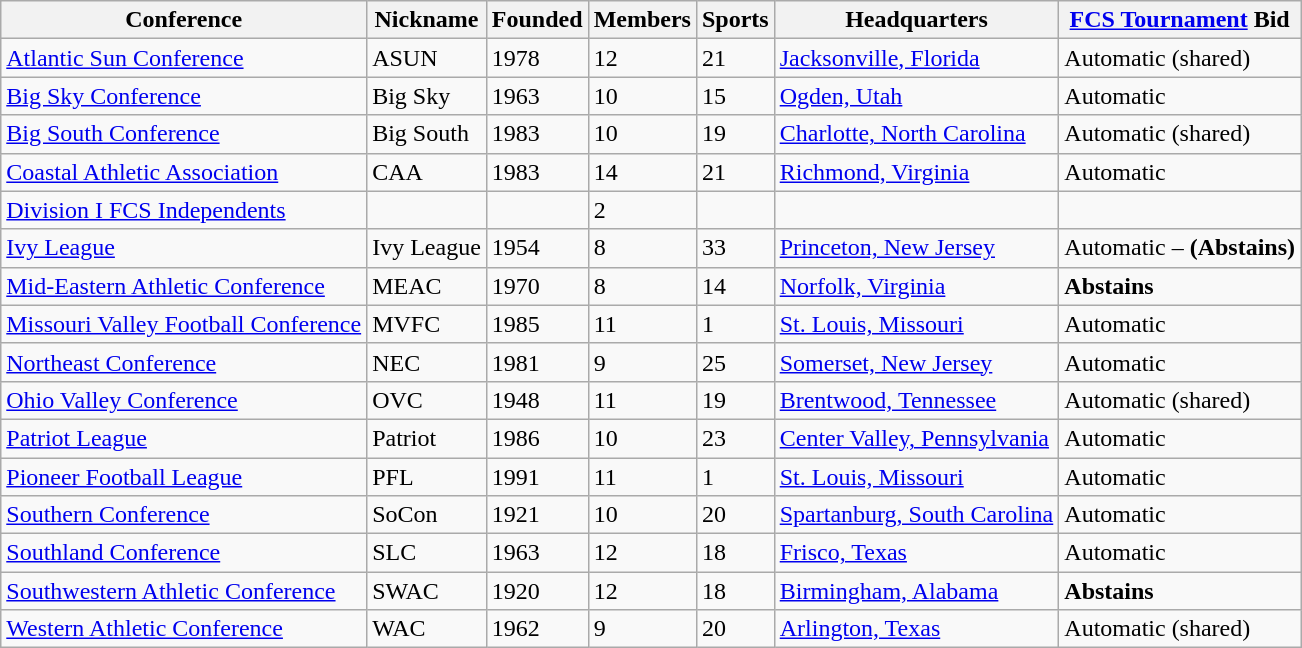<table class="wikitable sortable">
<tr>
<th>Conference</th>
<th>Nickname</th>
<th>Founded</th>
<th>Members</th>
<th>Sports</th>
<th>Headquarters</th>
<th><a href='#'>FCS Tournament</a> Bid</th>
</tr>
<tr>
<td><a href='#'>Atlantic Sun Conference</a></td>
<td>ASUN</td>
<td>1978</td>
<td>12</td>
<td>21</td>
<td><a href='#'>Jacksonville, Florida</a></td>
<td>Automatic (shared)</td>
</tr>
<tr>
<td><a href='#'>Big Sky Conference</a></td>
<td>Big Sky</td>
<td>1963</td>
<td>10</td>
<td>15</td>
<td><a href='#'>Ogden, Utah</a></td>
<td>Automatic</td>
</tr>
<tr>
<td><a href='#'>Big South Conference</a></td>
<td>Big South</td>
<td>1983</td>
<td>10</td>
<td>19</td>
<td><a href='#'>Charlotte, North Carolina</a></td>
<td>Automatic (shared)</td>
</tr>
<tr>
<td><a href='#'>Coastal Athletic Association</a></td>
<td>CAA</td>
<td>1983</td>
<td>14</td>
<td>21</td>
<td><a href='#'>Richmond, Virginia</a></td>
<td>Automatic</td>
</tr>
<tr>
<td><a href='#'>Division I FCS Independents</a></td>
<td></td>
<td></td>
<td>2</td>
<td></td>
<td></td>
<td></td>
</tr>
<tr>
<td><a href='#'>Ivy League</a></td>
<td>Ivy League</td>
<td>1954</td>
<td>8</td>
<td>33</td>
<td><a href='#'>Princeton, New Jersey</a></td>
<td>Automatic – <strong>(Abstains)</strong></td>
</tr>
<tr>
<td><a href='#'>Mid-Eastern Athletic Conference</a></td>
<td>MEAC</td>
<td>1970</td>
<td>8</td>
<td>14</td>
<td><a href='#'>Norfolk, Virginia</a></td>
<td><strong>Abstains</strong></td>
</tr>
<tr>
<td><a href='#'>Missouri Valley Football Conference</a></td>
<td>MVFC</td>
<td>1985</td>
<td>11</td>
<td>1</td>
<td><a href='#'>St. Louis, Missouri</a></td>
<td>Automatic</td>
</tr>
<tr>
<td><a href='#'>Northeast Conference</a></td>
<td>NEC</td>
<td>1981</td>
<td>9</td>
<td>25</td>
<td><a href='#'>Somerset, New Jersey</a></td>
<td>Automatic</td>
</tr>
<tr>
<td><a href='#'>Ohio Valley Conference</a></td>
<td>OVC</td>
<td>1948</td>
<td>11</td>
<td>19</td>
<td><a href='#'>Brentwood, Tennessee</a></td>
<td>Automatic (shared)</td>
</tr>
<tr>
<td><a href='#'>Patriot League</a></td>
<td>Patriot</td>
<td>1986</td>
<td>10</td>
<td>23</td>
<td><a href='#'>Center Valley, Pennsylvania</a></td>
<td>Automatic</td>
</tr>
<tr>
<td><a href='#'>Pioneer Football League</a></td>
<td>PFL</td>
<td>1991</td>
<td>11</td>
<td>1</td>
<td><a href='#'>St. Louis, Missouri</a></td>
<td>Automatic</td>
</tr>
<tr>
<td><a href='#'>Southern Conference</a></td>
<td>SoCon</td>
<td>1921</td>
<td>10</td>
<td>20</td>
<td><a href='#'>Spartanburg, South Carolina</a></td>
<td>Automatic</td>
</tr>
<tr>
<td><a href='#'>Southland Conference</a></td>
<td>SLC</td>
<td>1963</td>
<td>12</td>
<td>18</td>
<td><a href='#'>Frisco, Texas</a></td>
<td>Automatic</td>
</tr>
<tr>
<td><a href='#'>Southwestern Athletic Conference</a></td>
<td>SWAC</td>
<td>1920</td>
<td>12</td>
<td>18</td>
<td><a href='#'>Birmingham, Alabama</a></td>
<td><strong>Abstains</strong></td>
</tr>
<tr>
<td><a href='#'>Western Athletic Conference</a></td>
<td>WAC</td>
<td>1962</td>
<td>9</td>
<td>20</td>
<td><a href='#'>Arlington, Texas</a></td>
<td>Automatic (shared)</td>
</tr>
</table>
